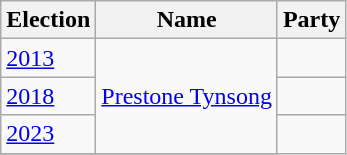<table class="wikitable sortable">
<tr>
<th>Election</th>
<th>Name</th>
<th colspan=2>Party</th>
</tr>
<tr>
<td><a href='#'>2013</a></td>
<td rowspan=3><a href='#'>Prestone Tynsong</a></td>
<td></td>
</tr>
<tr>
<td><a href='#'>2018</a></td>
<td></td>
</tr>
<tr>
<td><a href='#'>2023</a></td>
</tr>
<tr>
</tr>
</table>
